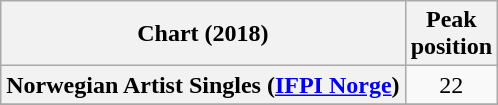<table class="wikitable sortable plainrowheaders" style="text-align:center">
<tr>
<th scope="col">Chart (2018)</th>
<th scope="col">Peak<br> position</th>
</tr>
<tr>
<th scope="row">Norwegian Artist Singles (<a href='#'>IFPI Norge</a>)</th>
<td>22</td>
</tr>
<tr>
</tr>
</table>
